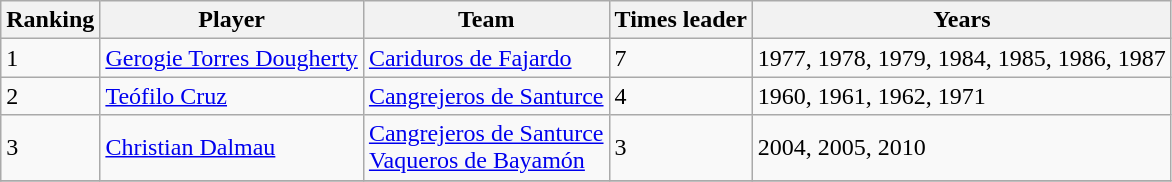<table class="wikitable">
<tr>
<th>Ranking</th>
<th>Player</th>
<th>Team</th>
<th>Times leader</th>
<th>Years</th>
</tr>
<tr>
<td>1</td>
<td><a href='#'>Gerogie Torres Dougherty</a></td>
<td><a href='#'>Cariduros de Fajardo</a></td>
<td>7</td>
<td>1977, 1978, 1979, 1984, 1985, 1986, 1987</td>
</tr>
<tr>
<td>2</td>
<td><a href='#'>Teófilo Cruz</a></td>
<td><a href='#'>Cangrejeros de Santurce</a></td>
<td>4</td>
<td>1960, 1961, 1962, 1971</td>
</tr>
<tr>
<td>3</td>
<td><a href='#'>Christian Dalmau</a></td>
<td><a href='#'>Cangrejeros de Santurce</a><br><a href='#'>Vaqueros de Bayamón</a></td>
<td>3</td>
<td>2004, 2005, 2010</td>
</tr>
<tr>
</tr>
</table>
